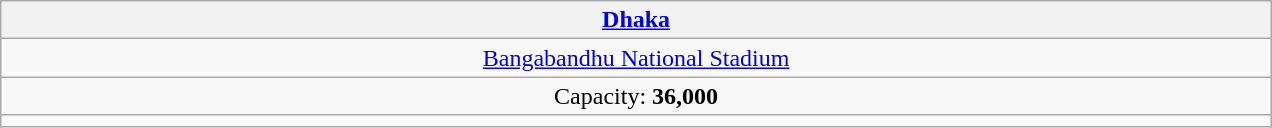<table class="wikitable" style="text-align:center;">
<tr>
<th width="25%"><a href='#'>Dhaka</a></th>
</tr>
<tr>
<td><a href='#'>Bangabandhu National Stadium</a></td>
</tr>
<tr>
<td>Capacity: <strong>36,000</strong></td>
</tr>
<tr>
<td></td>
</tr>
</table>
